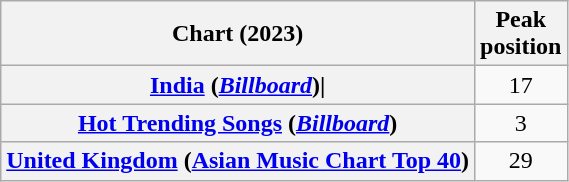<table class="wikitable sortable plainrowheaders" style="text-align:center">
<tr>
<th scope="col">Chart (2023)</th>
<th scope="col">Peak<br>position</th>
</tr>
<tr>
<th scope="row"><a href='#'>India</a> (<em><a href='#'>Billboard</a></em>)|</th>
<td>17</td>
</tr>
<tr>
<th scope="row"><a href='#'>Hot Trending Songs</a> (<em><a href='#'>Billboard</a></em>)</th>
<td>3</td>
</tr>
<tr>
<th scope="row"><a href='#'>United Kingdom</a> (<a href='#'>Asian Music Chart Top 40</a>)</th>
<td>29</td>
</tr>
</table>
